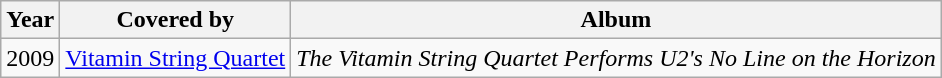<table class="wikitable">
<tr>
<th>Year</th>
<th>Covered by</th>
<th>Album</th>
</tr>
<tr>
<td>2009</td>
<td><a href='#'>Vitamin String Quartet</a></td>
<td><em>The Vitamin String Quartet Performs U2's No Line on the Horizon</em></td>
</tr>
</table>
